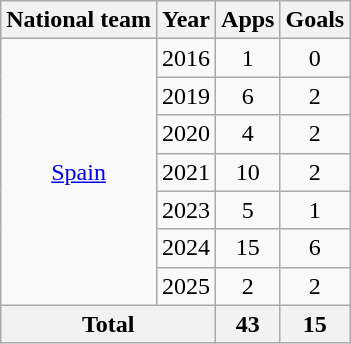<table class="wikitable" style="text-align:center">
<tr>
<th>National team</th>
<th>Year</th>
<th>Apps</th>
<th>Goals</th>
</tr>
<tr>
<td rowspan="7"><a href='#'>Spain</a></td>
<td>2016</td>
<td>1</td>
<td>0</td>
</tr>
<tr>
<td>2019</td>
<td>6</td>
<td>2</td>
</tr>
<tr>
<td>2020</td>
<td>4</td>
<td>2</td>
</tr>
<tr>
<td>2021</td>
<td>10</td>
<td>2</td>
</tr>
<tr>
<td>2023</td>
<td>5</td>
<td>1</td>
</tr>
<tr>
<td>2024</td>
<td>15</td>
<td>6</td>
</tr>
<tr>
<td>2025</td>
<td>2</td>
<td>2</td>
</tr>
<tr>
<th colspan="2">Total</th>
<th>43</th>
<th>15</th>
</tr>
</table>
